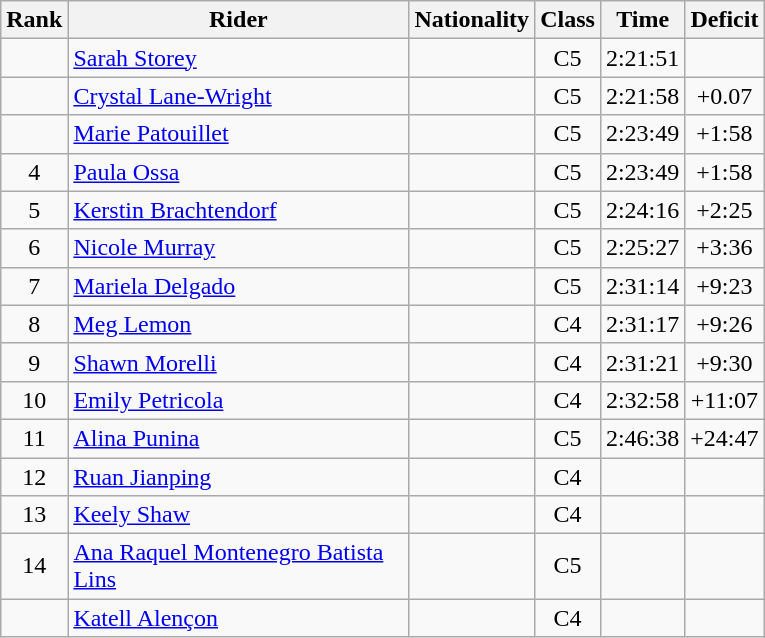<table class="wikitable sortable" style="text-align:center">
<tr>
<th width=20>Rank</th>
<th width=220>Rider</th>
<th>Nationality</th>
<th>Class</th>
<th>Time</th>
<th>Deficit</th>
</tr>
<tr>
<td></td>
<td align=left><a href='#'>Sarah Storey</a></td>
<td align=left></td>
<td>C5</td>
<td>2:21:51</td>
<td></td>
</tr>
<tr>
<td></td>
<td align=left><a href='#'>Crystal Lane-Wright</a></td>
<td align=left></td>
<td>C5</td>
<td>2:21:58</td>
<td>+0.07</td>
</tr>
<tr>
<td></td>
<td align=left><a href='#'>Marie Patouillet</a></td>
<td align=left></td>
<td>C5</td>
<td>2:23:49</td>
<td>+1:58</td>
</tr>
<tr>
<td>4</td>
<td align=left><a href='#'>Paula Ossa</a></td>
<td align=left></td>
<td>C5</td>
<td>2:23:49</td>
<td>+1:58</td>
</tr>
<tr>
<td>5</td>
<td align=left><a href='#'>Kerstin Brachtendorf</a></td>
<td align=left></td>
<td>C5</td>
<td>2:24:16</td>
<td>+2:25</td>
</tr>
<tr>
<td>6</td>
<td align=left><a href='#'>Nicole Murray</a></td>
<td align=left></td>
<td>C5</td>
<td>2:25:27</td>
<td>+3:36</td>
</tr>
<tr>
<td>7</td>
<td align=left><a href='#'>Mariela Delgado</a></td>
<td align=left></td>
<td>C5</td>
<td>2:31:14</td>
<td>+9:23</td>
</tr>
<tr>
<td>8</td>
<td align=left><a href='#'>Meg Lemon</a></td>
<td align=left></td>
<td>C4</td>
<td>2:31:17</td>
<td>+9:26</td>
</tr>
<tr>
<td>9</td>
<td align=left><a href='#'>Shawn Morelli</a></td>
<td align=left></td>
<td>C4</td>
<td>2:31:21</td>
<td>+9:30</td>
</tr>
<tr>
<td>10</td>
<td align=left><a href='#'>Emily Petricola</a></td>
<td align=left></td>
<td>C4</td>
<td>2:32:58</td>
<td>+11:07</td>
</tr>
<tr>
<td>11</td>
<td align=left><a href='#'>Alina Punina</a></td>
<td align=left></td>
<td>C5</td>
<td>2:46:38</td>
<td>+24:47</td>
</tr>
<tr>
<td>12</td>
<td align=left><a href='#'>Ruan Jianping</a></td>
<td align=left></td>
<td>C4</td>
<td></td>
<td></td>
</tr>
<tr>
<td>13</td>
<td align=left><a href='#'>Keely Shaw</a></td>
<td align=left></td>
<td>C4</td>
<td></td>
<td></td>
</tr>
<tr>
<td>14</td>
<td align=left><a href='#'>Ana Raquel Montenegro Batista Lins</a></td>
<td align=left></td>
<td>C5</td>
<td></td>
<td></td>
</tr>
<tr>
<td></td>
<td align=left><a href='#'>Katell Alençon</a></td>
<td align=left></td>
<td>C4</td>
<td></td>
<td></td>
</tr>
</table>
